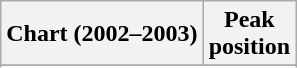<table class="wikitable sortable plainrowheaders">
<tr>
<th>Chart (2002–2003)</th>
<th>Peak<br>position</th>
</tr>
<tr>
</tr>
<tr>
</tr>
<tr>
</tr>
<tr>
</tr>
<tr>
</tr>
<tr>
</tr>
<tr>
</tr>
<tr>
</tr>
<tr>
</tr>
</table>
